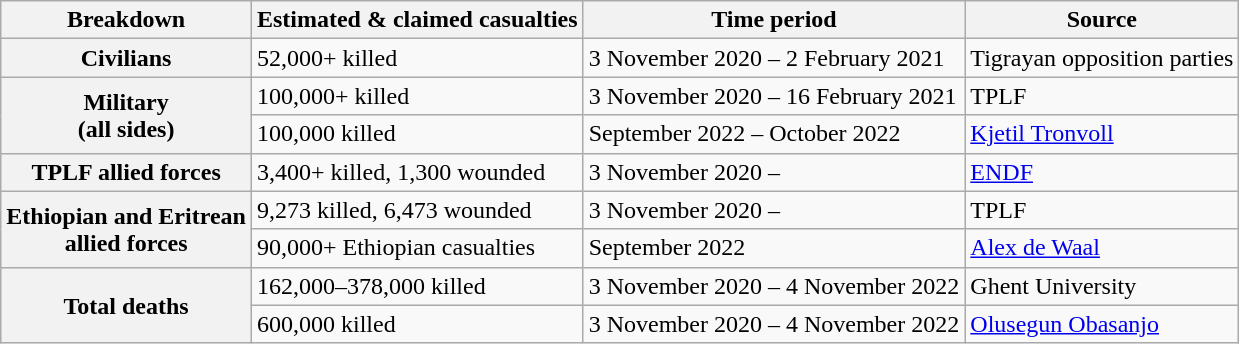<table class="wikitable plainrowheaders">
<tr>
<th scope="col">Breakdown</th>
<th scope="col">Estimated & claimed casualties</th>
<th scope="col">Time period</th>
<th scope="col">Source</th>
</tr>
<tr>
<th scope="row"><div><strong>Civilians</strong></div></th>
<td>52,000+ killed</td>
<td>3 November 2020 – 2 February 2021</td>
<td>Tigrayan opposition parties</td>
</tr>
<tr>
<th rowspan="2">Military<br>(all sides)</th>
<td>100,000+ killed</td>
<td>3 November 2020 – 16 February 2021</td>
<td>TPLF</td>
</tr>
<tr>
<td>100,000 killed</td>
<td>September 2022 – October 2022</td>
<td><a href='#'>Kjetil Tronvoll</a></td>
</tr>
<tr>
<th scope="row"><div><strong>TPLF allied forces</strong></div></th>
<td>3,400+ killed, 1,300 wounded</td>
<td>3 November 2020 – </td>
<td><a href='#'>ENDF</a></td>
</tr>
<tr>
<th rowspan="2">Ethiopian and Eritrean<br>allied forces</th>
<td>9,273 killed, 6,473 wounded</td>
<td>3 November 2020 – </td>
<td>TPLF</td>
</tr>
<tr>
<td>90,000+ Ethiopian casualties</td>
<td>September 2022</td>
<td><a href='#'>Alex de Waal</a></td>
</tr>
<tr>
<th rowspan="2">Total deaths</th>
<td>162,000–378,000 killed</td>
<td>3 November 2020 – 4 November 2022</td>
<td>Ghent University</td>
</tr>
<tr>
<td>600,000 killed</td>
<td>3 November 2020 – 4 November 2022</td>
<td><a href='#'>Olusegun Obasanjo</a></td>
</tr>
</table>
